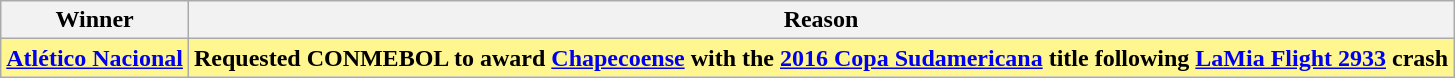<table class="wikitable">
<tr>
<th>Winner</th>
<th>Reason</th>
</tr>
<tr style="background-color: #FFF68F; font-weight: bold;">
<td> <a href='#'>Atlético Nacional</a></td>
<td>Requested CONMEBOL to award <a href='#'>Chapecoense</a> with the <a href='#'>2016 Copa Sudamericana</a> title following <a href='#'>LaMia Flight 2933</a> crash</td>
</tr>
</table>
